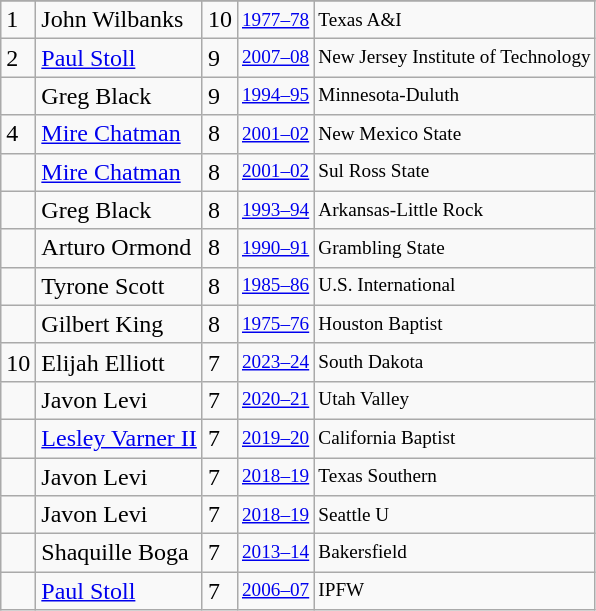<table class="wikitable">
<tr>
</tr>
<tr>
<td>1</td>
<td>John Wilbanks</td>
<td>10</td>
<td style="font-size:80%;"><a href='#'>1977–78</a></td>
<td style="font-size:80%;">Texas A&I</td>
</tr>
<tr>
<td>2</td>
<td><a href='#'>Paul Stoll</a></td>
<td>9</td>
<td style="font-size:80%;"><a href='#'>2007–08</a></td>
<td style="font-size:80%;">New Jersey Institute of Technology</td>
</tr>
<tr>
<td></td>
<td>Greg Black</td>
<td>9</td>
<td style="font-size:80%;"><a href='#'>1994–95</a></td>
<td style="font-size:80%;">Minnesota-Duluth</td>
</tr>
<tr>
<td>4</td>
<td><a href='#'>Mire Chatman</a></td>
<td>8</td>
<td style="font-size:80%;"><a href='#'>2001–02</a></td>
<td style="font-size:80%;">New Mexico State</td>
</tr>
<tr>
<td></td>
<td><a href='#'>Mire Chatman</a></td>
<td>8</td>
<td style="font-size:80%;"><a href='#'>2001–02</a></td>
<td style="font-size:80%;">Sul Ross State</td>
</tr>
<tr>
<td></td>
<td>Greg Black</td>
<td>8</td>
<td style="font-size:80%;"><a href='#'>1993–94</a></td>
<td style="font-size:80%;">Arkansas-Little Rock</td>
</tr>
<tr>
<td></td>
<td>Arturo Ormond</td>
<td>8</td>
<td style="font-size:80%;"><a href='#'>1990–91</a></td>
<td style="font-size:80%;">Grambling State</td>
</tr>
<tr>
<td></td>
<td>Tyrone Scott</td>
<td>8</td>
<td style="font-size:80%;"><a href='#'>1985–86</a></td>
<td style="font-size:80%;">U.S. International</td>
</tr>
<tr>
<td></td>
<td>Gilbert King</td>
<td>8</td>
<td style="font-size:80%;"><a href='#'>1975–76</a></td>
<td style="font-size:80%;">Houston Baptist</td>
</tr>
<tr>
<td>10</td>
<td>Elijah Elliott</td>
<td>7</td>
<td style="font-size:80%;"><a href='#'>2023–24</a></td>
<td style="font-size:80%;">South Dakota</td>
</tr>
<tr>
<td></td>
<td>Javon Levi</td>
<td>7</td>
<td style="font-size:80%;"><a href='#'>2020–21</a></td>
<td style="font-size:80%;">Utah Valley</td>
</tr>
<tr>
<td></td>
<td><a href='#'>Lesley Varner II</a></td>
<td>7</td>
<td style="font-size:80%;"><a href='#'>2019–20</a></td>
<td style="font-size:80%;">California Baptist</td>
</tr>
<tr>
<td></td>
<td>Javon Levi</td>
<td>7</td>
<td style="font-size:80%;"><a href='#'>2018–19</a></td>
<td style="font-size:80%;">Texas Southern</td>
</tr>
<tr>
<td></td>
<td>Javon Levi</td>
<td>7</td>
<td style="font-size:80%;"><a href='#'>2018–19</a></td>
<td style="font-size:80%;">Seattle U</td>
</tr>
<tr>
<td></td>
<td>Shaquille Boga</td>
<td>7</td>
<td style="font-size:80%;"><a href='#'>2013–14</a></td>
<td style="font-size:80%;">Bakersfield</td>
</tr>
<tr>
<td></td>
<td><a href='#'>Paul Stoll</a></td>
<td>7</td>
<td style="font-size:80%;"><a href='#'>2006–07</a></td>
<td style="font-size:80%;">IPFW</td>
</tr>
</table>
